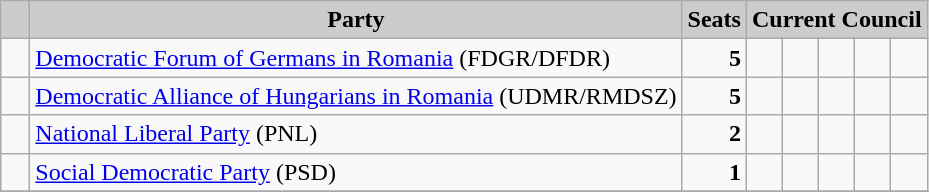<table class="wikitable">
<tr>
<th style="background:#ccc">   </th>
<th style="background:#ccc">Party</th>
<th style="background:#ccc">Seats</th>
<th style="background:#ccc" colspan="5">Current Council</th>
</tr>
<tr>
<td>  </td>
<td><a href='#'>Democratic Forum of Germans in Romania</a> (FDGR/DFDR)</td>
<td style="text-align: right"><strong>5</strong></td>
<td>  </td>
<td>  </td>
<td>  </td>
<td>  </td>
<td>  </td>
</tr>
<tr>
<td>  </td>
<td><a href='#'>Democratic Alliance of Hungarians in Romania</a> (UDMR/RMDSZ)</td>
<td style="text-align: right"><strong>5</strong></td>
<td>  </td>
<td>  </td>
<td>  </td>
<td>  </td>
<td>  </td>
</tr>
<tr>
<td>  </td>
<td><a href='#'>National Liberal Party</a> (PNL)</td>
<td style="text-align: right"><strong>2</strong></td>
<td>  </td>
<td>  </td>
<td> </td>
<td> </td>
<td> </td>
</tr>
<tr>
<td>  </td>
<td><a href='#'>Social Democratic Party</a> (PSD)</td>
<td style="text-align: right"><strong>1</strong></td>
<td>  </td>
<td> </td>
<td> </td>
<td> </td>
<td> </td>
</tr>
<tr>
</tr>
</table>
